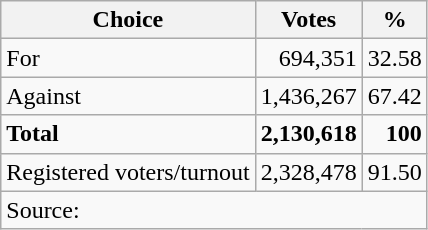<table class=wikitable style=text-align:right>
<tr>
<th>Choice</th>
<th>Votes</th>
<th>%</th>
</tr>
<tr>
<td align=left>For</td>
<td>694,351</td>
<td>32.58</td>
</tr>
<tr>
<td align=left>Against</td>
<td>1,436,267</td>
<td>67.42</td>
</tr>
<tr>
<td align=left><strong>Total</strong></td>
<td><strong>2,130,618</strong></td>
<td><strong>100</strong></td>
</tr>
<tr>
<td align=left>Registered voters/turnout</td>
<td>2,328,478</td>
<td>91.50</td>
</tr>
<tr>
<td align=left colspan=3>Source: </td>
</tr>
</table>
